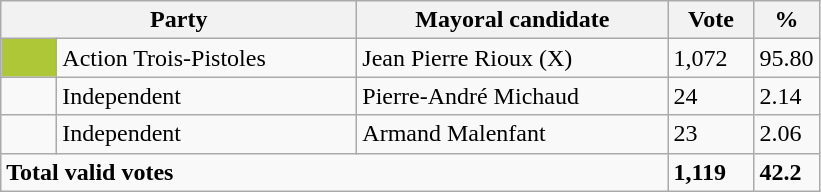<table class="wikitable">
<tr>
<th bgcolor="#DDDDFF" width="230px" colspan="2">Party</th>
<th bgcolor="#DDDDFF" width="200px">Mayoral candidate</th>
<th bgcolor="#DDDDFF" width="50px">Vote</th>
<th bgcolor="#DDDDFF" width="30px">%</th>
</tr>
<tr>
<td bgcolor="#AEC736" width="30px"> </td>
<td>Action Trois-Pistoles</td>
<td>Jean Pierre Rioux (X)</td>
<td>1,072</td>
<td>95.80</td>
</tr>
<tr>
<td> </td>
<td>Independent</td>
<td>Pierre-André Michaud</td>
<td>24</td>
<td>2.14</td>
</tr>
<tr>
<td> </td>
<td>Independent</td>
<td>Armand Malenfant</td>
<td>23</td>
<td>2.06</td>
</tr>
<tr>
<td colspan="3"><strong>Total valid votes</strong></td>
<td><strong>1,119</strong></td>
<td><strong>42.2</strong></td>
</tr>
</table>
